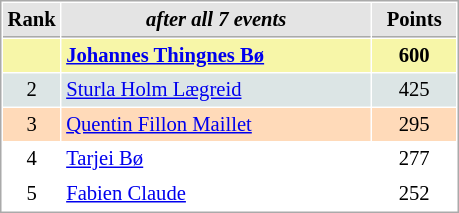<table cellspacing="1" cellpadding="3" style="border:1px solid #AAAAAA;font-size:86%">
<tr style="background-color: #E4E4E4;">
<th style="border-bottom:1px solid #AAAAAA; width: 10px;">Rank</th>
<th style="border-bottom:1px solid #AAAAAA; width: 200px;"><em>after all 7 events</em></th>
<th style="border-bottom:1px solid #AAAAAA; width: 50px;">Points</th>
</tr>
<tr style="background:#f7f6a8;">
<td style="text-align:center"></td>
<td> <strong><a href='#'>Johannes Thingnes Bø</a></strong></td>
<td align=center><strong>600</strong></td>
</tr>
<tr style="background:#dce5e5;">
<td align=center>2</td>
<td> <a href='#'>Sturla Holm Lægreid</a></td>
<td align=center>425</td>
</tr>
<tr style="background:#ffdab9;">
<td align=center>3</td>
<td> <a href='#'>Quentin Fillon Maillet</a></td>
<td align=center>295</td>
</tr>
<tr>
<td align=center>4</td>
<td> <a href='#'>Tarjei Bø</a></td>
<td align=center>277</td>
</tr>
<tr>
<td align=center>5</td>
<td> <a href='#'>Fabien Claude</a></td>
<td align=center>252</td>
</tr>
</table>
